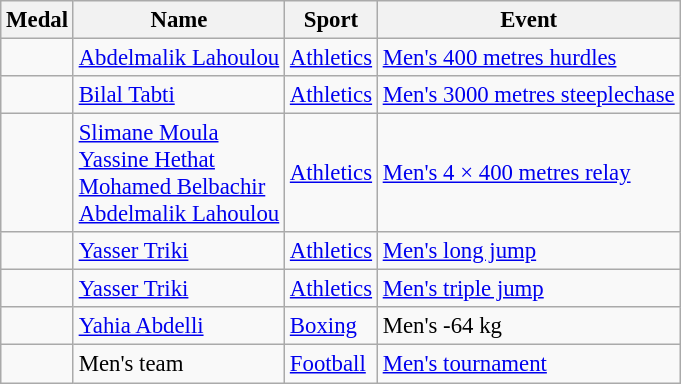<table class="wikitable sortable" style="font-size: 95%;">
<tr>
<th>Medal</th>
<th>Name</th>
<th>Sport</th>
<th>Event</th>
</tr>
<tr>
<td></td>
<td><a href='#'>Abdelmalik Lahoulou</a></td>
<td><a href='#'>Athletics</a></td>
<td><a href='#'>Men's 400 metres hurdles</a></td>
</tr>
<tr>
<td></td>
<td><a href='#'>Bilal Tabti</a></td>
<td><a href='#'>Athletics</a></td>
<td><a href='#'>Men's 3000 metres steeplechase</a></td>
</tr>
<tr>
<td></td>
<td><a href='#'>Slimane Moula</a><br><a href='#'>Yassine Hethat</a><br><a href='#'>Mohamed Belbachir</a><br><a href='#'>Abdelmalik Lahoulou</a></td>
<td><a href='#'>Athletics</a></td>
<td><a href='#'>Men's 4 × 400 metres relay</a></td>
</tr>
<tr>
<td></td>
<td><a href='#'>Yasser Triki</a></td>
<td><a href='#'>Athletics</a></td>
<td><a href='#'>Men's long jump</a></td>
</tr>
<tr>
<td></td>
<td><a href='#'>Yasser Triki</a></td>
<td><a href='#'>Athletics</a></td>
<td><a href='#'>Men's triple jump</a></td>
</tr>
<tr>
<td></td>
<td><a href='#'>Yahia Abdelli</a></td>
<td><a href='#'>Boxing</a></td>
<td>Men's -64 kg</td>
</tr>
<tr>
<td></td>
<td>Men's team</td>
<td><a href='#'>Football</a></td>
<td><a href='#'>Men's tournament</a></td>
</tr>
</table>
